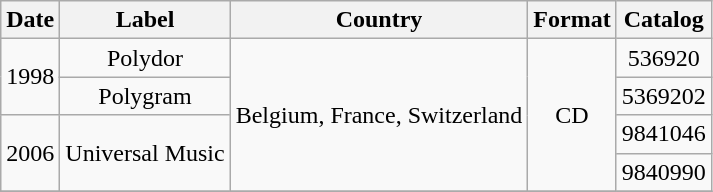<table class="wikitable" border="1">
<tr>
<th>Date</th>
<th>Label</th>
<th>Country</th>
<th>Format</th>
<th>Catalog</th>
</tr>
<tr>
<td rowspan=2 align=center>1998</td>
<td align=center>Polydor</td>
<td rowspan=4 align=center>Belgium, France, Switzerland</td>
<td rowspan=4 align=center>CD</td>
<td align=center>536920</td>
</tr>
<tr>
<td align=center>Polygram</td>
<td align=center>5369202</td>
</tr>
<tr>
<td rowspan=2 align=center>2006</td>
<td rowspan=2 align=center>Universal Music</td>
<td align=center>9841046</td>
</tr>
<tr>
<td align=center>9840990</td>
</tr>
<tr>
</tr>
</table>
